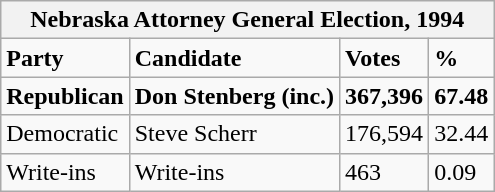<table class="wikitable">
<tr>
<th colspan="4">Nebraska Attorney General Election, 1994</th>
</tr>
<tr>
<td><strong>Party</strong></td>
<td><strong>Candidate</strong></td>
<td><strong>Votes</strong></td>
<td><strong>%</strong></td>
</tr>
<tr>
<td><strong>Republican</strong></td>
<td><strong>Don Stenberg (inc.)</strong></td>
<td><strong>367,396</strong></td>
<td><strong>67.48</strong></td>
</tr>
<tr>
<td>Democratic</td>
<td>Steve Scherr</td>
<td>176,594</td>
<td>32.44</td>
</tr>
<tr>
<td>Write-ins</td>
<td>Write-ins</td>
<td>463</td>
<td>0.09</td>
</tr>
</table>
